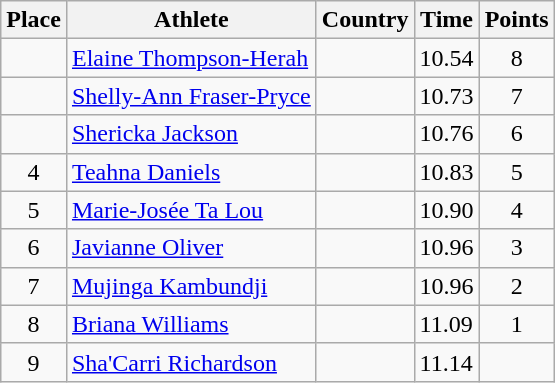<table class="wikitable">
<tr>
<th>Place</th>
<th>Athlete</th>
<th>Country</th>
<th>Time</th>
<th>Points</th>
</tr>
<tr>
<td align=center></td>
<td><a href='#'>Elaine Thompson-Herah</a></td>
<td></td>
<td>10.54</td>
<td align=center>8</td>
</tr>
<tr>
<td align=center></td>
<td><a href='#'>Shelly-Ann Fraser-Pryce</a></td>
<td></td>
<td>10.73</td>
<td align=center>7</td>
</tr>
<tr>
<td align=center></td>
<td><a href='#'>Shericka Jackson</a></td>
<td></td>
<td>10.76</td>
<td align=center>6</td>
</tr>
<tr>
<td align=center>4</td>
<td><a href='#'>Teahna Daniels</a></td>
<td></td>
<td>10.83</td>
<td align=center>5</td>
</tr>
<tr>
<td align=center>5</td>
<td><a href='#'>Marie-Josée Ta Lou</a></td>
<td></td>
<td>10.90</td>
<td align=center>4</td>
</tr>
<tr>
<td align=center>6</td>
<td><a href='#'>Javianne Oliver</a></td>
<td></td>
<td>10.96</td>
<td align=center>3</td>
</tr>
<tr>
<td align=center>7</td>
<td><a href='#'>Mujinga Kambundji</a></td>
<td></td>
<td>10.96</td>
<td align=center>2</td>
</tr>
<tr>
<td align=center>8</td>
<td><a href='#'>Briana Williams</a></td>
<td></td>
<td>11.09</td>
<td align=center>1</td>
</tr>
<tr>
<td align=center>9</td>
<td><a href='#'>Sha'Carri Richardson</a></td>
<td></td>
<td>11.14</td>
<td align=center></td>
</tr>
</table>
